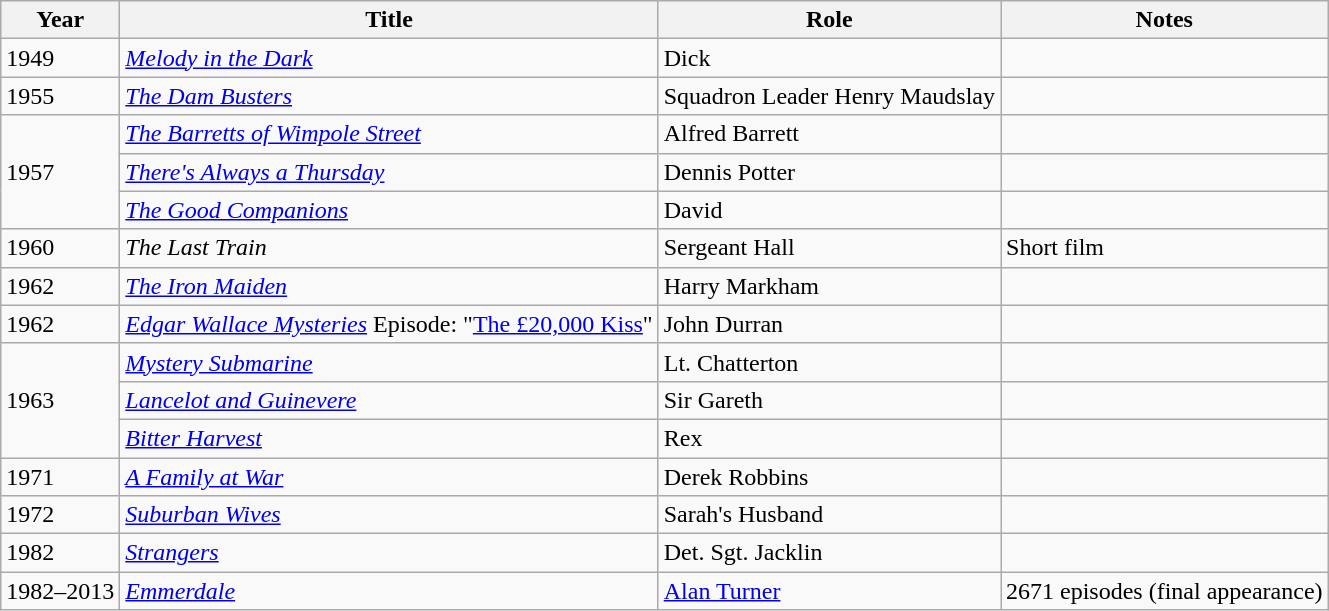<table class="wikitable sortable">
<tr>
<th>Year</th>
<th>Title</th>
<th>Role</th>
<th>Notes</th>
</tr>
<tr>
<td>1949</td>
<td><em><a href='#'>Melody in the Dark</a></em></td>
<td>Dick</td>
<td></td>
</tr>
<tr>
<td>1955</td>
<td><em><a href='#'>The Dam Busters</a></em></td>
<td>Squadron Leader Henry Maudslay</td>
<td></td>
</tr>
<tr>
<td rowspan="3">1957</td>
<td><em><a href='#'>The Barretts of Wimpole Street</a></em></td>
<td>Alfred Barrett</td>
<td></td>
</tr>
<tr>
<td><em><a href='#'>There's Always a Thursday</a></em></td>
<td>Dennis Potter</td>
<td></td>
</tr>
<tr>
<td><em><a href='#'>The Good Companions</a></em></td>
<td>David</td>
<td></td>
</tr>
<tr>
<td>1960</td>
<td><em>The Last Train</em></td>
<td>Sergeant Hall</td>
<td>Short film</td>
</tr>
<tr>
<td>1962</td>
<td><em><a href='#'>The Iron Maiden</a></em></td>
<td>Harry Markham</td>
<td></td>
</tr>
<tr>
<td>1962</td>
<td><em><a href='#'>Edgar Wallace Mysteries</a></em> Episode: "<a href='#'>The £20,000 Kiss</a>"</td>
<td>John Durran</td>
<td></td>
</tr>
<tr>
<td rowspan="3">1963</td>
<td><em><a href='#'>Mystery Submarine</a></em></td>
<td>Lt. Chatterton</td>
<td></td>
</tr>
<tr>
<td><em><a href='#'>Lancelot and Guinevere</a></em></td>
<td>Sir Gareth</td>
<td></td>
</tr>
<tr>
<td><em><a href='#'>Bitter Harvest</a></em></td>
<td>Rex</td>
<td></td>
</tr>
<tr>
<td>1971</td>
<td><em><a href='#'>A Family at War</a></em></td>
<td>Derek Robbins</td>
<td></td>
</tr>
<tr the Edgar Wallace mystery - The £20,000 kiss 1963.>
<td>1972</td>
<td><em><a href='#'>Suburban Wives</a></em></td>
<td>Sarah's Husband</td>
<td></td>
</tr>
<tr>
<td>1982</td>
<td><em><a href='#'>Strangers</a></em></td>
<td>Det. Sgt. Jacklin</td>
<td></td>
</tr>
<tr>
<td>1982–2013</td>
<td><em><a href='#'>Emmerdale</a></em></td>
<td><a href='#'>Alan Turner</a></td>
<td>2671 episodes (final appearance)</td>
</tr>
</table>
